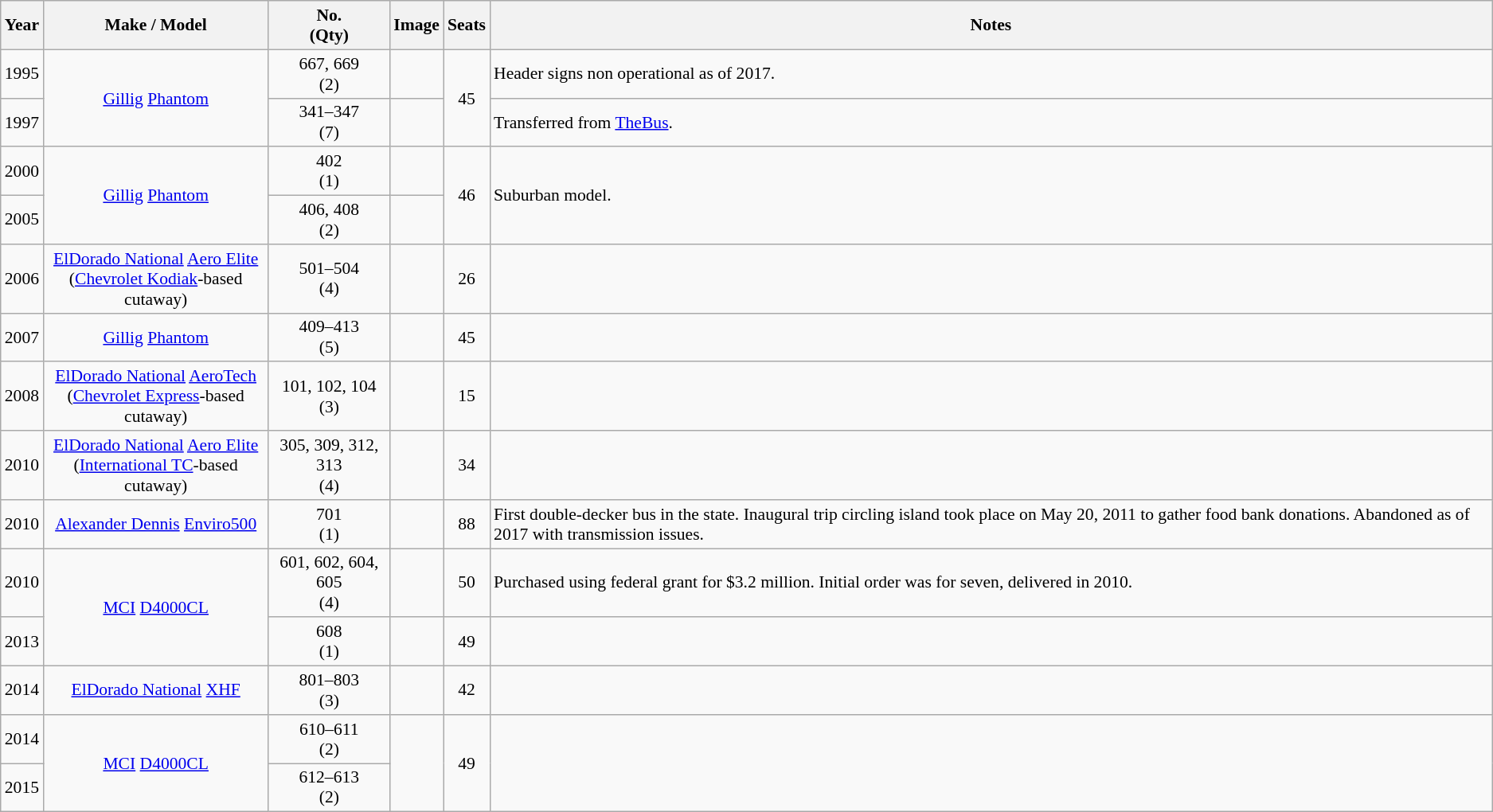<table class="wikitable sortable" style="text-align:center;font-size:90%;">
<tr>
<th>Year</th>
<th>Make / Model</th>
<th>No.<br>(Qty)</th>
<th class="unsortable">Image</th>
<th>Seats</th>
<th class="unsortable">Notes</th>
</tr>
<tr>
<td>1995</td>
<td rowspan=2><a href='#'>Gillig</a> <a href='#'>Phantom</a></td>
<td>667, 669<br>(2)</td>
<td></td>
<td rowspan=2>45</td>
<td style="text-align:left;">Header signs non operational as of 2017.</td>
</tr>
<tr>
<td>1997</td>
<td>341–347<br>(7)</td>
<td></td>
<td style="text-align:left;">Transferred from <a href='#'>TheBus</a>.</td>
</tr>
<tr>
<td>2000</td>
<td rowspan=2><a href='#'>Gillig</a> <a href='#'>Phantom</a></td>
<td>402<br>(1)</td>
<td></td>
<td rowspan=2>46</td>
<td style="text-align:left;" rowspan=2>Suburban model.</td>
</tr>
<tr>
<td>2005</td>
<td>406, 408<br>(2)</td>
<td></td>
</tr>
<tr>
<td>2006</td>
<td><a href='#'>ElDorado National</a> <a href='#'>Aero Elite</a><br>(<a href='#'>Chevrolet Kodiak</a>-based cutaway)</td>
<td>501–504<br>(4)</td>
<td></td>
<td>26</td>
<td style="text-align:left;"></td>
</tr>
<tr>
<td>2007</td>
<td><a href='#'>Gillig</a> <a href='#'>Phantom</a></td>
<td>409–413<br>(5)</td>
<td></td>
<td>45</td>
<td style="text-align:left;"></td>
</tr>
<tr>
<td>2008</td>
<td><a href='#'>ElDorado National</a> <a href='#'>AeroTech</a><br>(<a href='#'>Chevrolet Express</a>-based cutaway)</td>
<td>101, 102, 104<br>(3)</td>
<td></td>
<td>15</td>
<td style="text-align:left;"></td>
</tr>
<tr>
<td>2010</td>
<td><a href='#'>ElDorado National</a> <a href='#'>Aero Elite</a><br>(<a href='#'>International TC</a>-based cutaway)</td>
<td>305, 309, 312, 313<br>(4)</td>
<td></td>
<td>34</td>
<td style="text-align:left;"></td>
</tr>
<tr>
<td>2010</td>
<td><a href='#'>Alexander Dennis</a> <a href='#'>Enviro500</a></td>
<td>701<br>(1)</td>
<td></td>
<td>88</td>
<td style="text-align:left;">First double-decker bus in the state. Inaugural trip circling island took place on May 20, 2011 to gather food bank donations. Abandoned as of 2017 with transmission issues.</td>
</tr>
<tr>
<td>2010</td>
<td rowspan=2><a href='#'>MCI</a> <a href='#'>D4000CL</a></td>
<td>601, 602, 604, 605<br>(4)</td>
<td></td>
<td>50</td>
<td style="text-align:left;">Purchased using federal grant for $3.2 million. Initial order was for seven, delivered in 2010.</td>
</tr>
<tr>
<td>2013</td>
<td>608<br>(1)</td>
<td></td>
<td>49</td>
<td style="text-align:left;"></td>
</tr>
<tr>
<td>2014</td>
<td><a href='#'>ElDorado National</a> <a href='#'>XHF</a></td>
<td>801–803<br>(3)</td>
<td></td>
<td>42</td>
<td style="text-align:left;"></td>
</tr>
<tr>
<td>2014</td>
<td rowspan=2><a href='#'>MCI</a> <a href='#'>D4000CL</a></td>
<td>610–611<br>(2)</td>
<td rowspan=2></td>
<td rowspan=2>49</td>
<td style="text-align:left;" rowspan=2></td>
</tr>
<tr>
<td>2015</td>
<td>612–613<br>(2)</td>
</tr>
</table>
